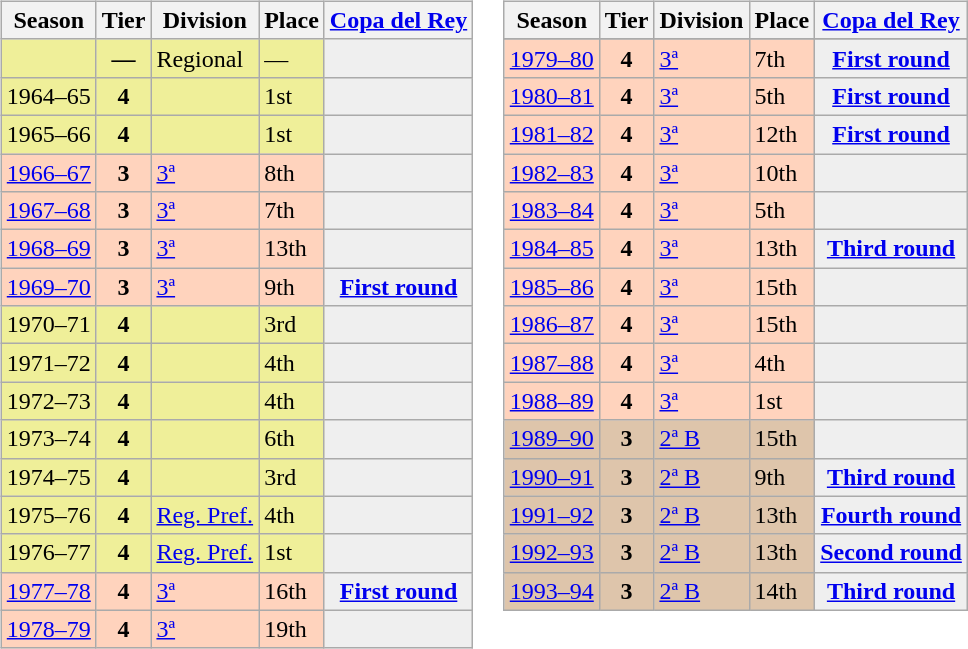<table>
<tr>
<td valign="top" width=0%><br><table class="wikitable">
<tr style="background:#f0f6fa;">
<th>Season</th>
<th>Tier</th>
<th>Division</th>
<th>Place</th>
<th><a href='#'>Copa del Rey</a></th>
</tr>
<tr>
<td style="background:#EFEF99;"></td>
<th style="background:#EFEF99;">—</th>
<td style="background:#EFEF99;">Regional</td>
<td style="background:#EFEF99;">—</td>
<td style="background:#efefef;"></td>
</tr>
<tr>
<td style="background:#EFEF99;">1964–65</td>
<th style="background:#EFEF99;">4</th>
<td style="background:#EFEF99;"></td>
<td style="background:#EFEF99;">1st</td>
<td style="background:#efefef;"></td>
</tr>
<tr>
<td style="background:#EFEF99;">1965–66</td>
<th style="background:#EFEF99;">4</th>
<td style="background:#EFEF99;"></td>
<td style="background:#EFEF99;">1st</td>
<td style="background:#efefef;"></td>
</tr>
<tr>
<td style="background:#FFD3BD;"><a href='#'>1966–67</a></td>
<th style="background:#FFD3BD;">3</th>
<td style="background:#FFD3BD;"><a href='#'>3ª</a></td>
<td style="background:#FFD3BD;">8th</td>
<td style="background:#efefef;"></td>
</tr>
<tr>
<td style="background:#FFD3BD;"><a href='#'>1967–68</a></td>
<th style="background:#FFD3BD;">3</th>
<td style="background:#FFD3BD;"><a href='#'>3ª</a></td>
<td style="background:#FFD3BD;">7th</td>
<td style="background:#efefef;"></td>
</tr>
<tr>
<td style="background:#FFD3BD;"><a href='#'>1968–69</a></td>
<th style="background:#FFD3BD;">3</th>
<td style="background:#FFD3BD;"><a href='#'>3ª</a></td>
<td style="background:#FFD3BD;">13th</td>
<td style="background:#efefef;"></td>
</tr>
<tr>
<td style="background:#FFD3BD;"><a href='#'>1969–70</a></td>
<th style="background:#FFD3BD;">3</th>
<td style="background:#FFD3BD;"><a href='#'>3ª</a></td>
<td style="background:#FFD3BD;">9th</td>
<th style="background:#efefef;"><a href='#'>First round</a></th>
</tr>
<tr>
<td style="background:#EFEF99;">1970–71</td>
<th style="background:#EFEF99;">4</th>
<td style="background:#EFEF99;"></td>
<td style="background:#EFEF99;">3rd</td>
<td style="background:#efefef;"></td>
</tr>
<tr>
<td style="background:#EFEF99;">1971–72</td>
<th style="background:#EFEF99;">4</th>
<td style="background:#EFEF99;"></td>
<td style="background:#EFEF99;">4th</td>
<td style="background:#efefef;"></td>
</tr>
<tr>
<td style="background:#EFEF99;">1972–73</td>
<th style="background:#EFEF99;">4</th>
<td style="background:#EFEF99;"></td>
<td style="background:#EFEF99;">4th</td>
<td style="background:#efefef;"></td>
</tr>
<tr>
<td style="background:#EFEF99;">1973–74</td>
<th style="background:#EFEF99;">4</th>
<td style="background:#EFEF99;"></td>
<td style="background:#EFEF99;">6th</td>
<td style="background:#efefef;"></td>
</tr>
<tr>
<td style="background:#EFEF99;">1974–75</td>
<th style="background:#EFEF99;">4</th>
<td style="background:#EFEF99;"></td>
<td style="background:#EFEF99;">3rd</td>
<td style="background:#efefef;"></td>
</tr>
<tr>
<td style="background:#EFEF99;">1975–76</td>
<th style="background:#EFEF99;">4</th>
<td style="background:#EFEF99;"><a href='#'>Reg. Pref.</a></td>
<td style="background:#EFEF99;">4th</td>
<td style="background:#efefef;"></td>
</tr>
<tr>
<td style="background:#EFEF99;">1976–77</td>
<th style="background:#EFEF99;">4</th>
<td style="background:#EFEF99;"><a href='#'>Reg. Pref.</a></td>
<td style="background:#EFEF99;">1st</td>
<td style="background:#efefef;"></td>
</tr>
<tr>
<td style="background:#FFD3BD;"><a href='#'>1977–78</a></td>
<th style="background:#FFD3BD;">4</th>
<td style="background:#FFD3BD;"><a href='#'>3ª</a></td>
<td style="background:#FFD3BD;">16th</td>
<th style="background:#efefef;"><a href='#'>First round</a></th>
</tr>
<tr>
<td style="background:#FFD3BD;"><a href='#'>1978–79</a></td>
<th style="background:#FFD3BD;">4</th>
<td style="background:#FFD3BD;"><a href='#'>3ª</a></td>
<td style="background:#FFD3BD;">19th</td>
<td style="background:#efefef;"></td>
</tr>
</table>
</td>
<td valign="top" width=0%><br><table class="wikitable">
<tr style="background:#f0f6fa;">
<th>Season</th>
<th>Tier</th>
<th>Division</th>
<th>Place</th>
<th><a href='#'>Copa del Rey</a></th>
</tr>
<tr>
</tr>
<tr>
<td style="background:#FFD3BD;"><a href='#'>1979–80</a></td>
<th style="background:#FFD3BD;">4</th>
<td style="background:#FFD3BD;"><a href='#'>3ª</a></td>
<td style="background:#FFD3BD;">7th</td>
<th style="background:#efefef;"><a href='#'>First round</a></th>
</tr>
<tr>
<td style="background:#FFD3BD;"><a href='#'>1980–81</a></td>
<th style="background:#FFD3BD;">4</th>
<td style="background:#FFD3BD;"><a href='#'>3ª</a></td>
<td style="background:#FFD3BD;">5th</td>
<th style="background:#efefef;"><a href='#'>First round</a></th>
</tr>
<tr>
<td style="background:#FFD3BD;"><a href='#'>1981–82</a></td>
<th style="background:#FFD3BD;">4</th>
<td style="background:#FFD3BD;"><a href='#'>3ª</a></td>
<td style="background:#FFD3BD;">12th</td>
<th style="background:#efefef;"><a href='#'>First round</a></th>
</tr>
<tr>
<td style="background:#FFD3BD;"><a href='#'>1982–83</a></td>
<th style="background:#FFD3BD;">4</th>
<td style="background:#FFD3BD;"><a href='#'>3ª</a></td>
<td style="background:#FFD3BD;">10th</td>
<td style="background:#efefef;"></td>
</tr>
<tr>
<td style="background:#FFD3BD;"><a href='#'>1983–84</a></td>
<th style="background:#FFD3BD;">4</th>
<td style="background:#FFD3BD;"><a href='#'>3ª</a></td>
<td style="background:#FFD3BD;">5th</td>
<th style="background:#efefef;"></th>
</tr>
<tr>
<td style="background:#FFD3BD;"><a href='#'>1984–85</a></td>
<th style="background:#FFD3BD;">4</th>
<td style="background:#FFD3BD;"><a href='#'>3ª</a></td>
<td style="background:#FFD3BD;">13th</td>
<th style="background:#efefef;"><a href='#'>Third round</a></th>
</tr>
<tr>
<td style="background:#FFD3BD;"><a href='#'>1985–86</a></td>
<th style="background:#FFD3BD;">4</th>
<td style="background:#FFD3BD;"><a href='#'>3ª</a></td>
<td style="background:#FFD3BD;">15th</td>
<th style="background:#efefef;"></th>
</tr>
<tr>
<td style="background:#FFD3BD;"><a href='#'>1986–87</a></td>
<th style="background:#FFD3BD;">4</th>
<td style="background:#FFD3BD;"><a href='#'>3ª</a></td>
<td style="background:#FFD3BD;">15th</td>
<td style="background:#efefef;"></td>
</tr>
<tr>
<td style="background:#FFD3BD;"><a href='#'>1987–88</a></td>
<th style="background:#FFD3BD;">4</th>
<td style="background:#FFD3BD;"><a href='#'>3ª</a></td>
<td style="background:#FFD3BD;">4th</td>
<td style="background:#efefef;"></td>
</tr>
<tr>
<td style="background:#FFD3BD;"><a href='#'>1988–89</a></td>
<th style="background:#FFD3BD;">4</th>
<td style="background:#FFD3BD;"><a href='#'>3ª</a></td>
<td style="background:#FFD3BD;">1st</td>
<td style="background:#efefef;"></td>
</tr>
<tr>
<td style="background:#DEC5AB;"><a href='#'>1989–90</a></td>
<th style="background:#DEC5AB;">3</th>
<td style="background:#DEC5AB;"><a href='#'>2ª B</a></td>
<td style="background:#DEC5AB;">15th</td>
<th style="background:#efefef;"></th>
</tr>
<tr>
<td style="background:#DEC5AB;"><a href='#'>1990–91</a></td>
<th style="background:#DEC5AB;">3</th>
<td style="background:#DEC5AB;"><a href='#'>2ª B</a></td>
<td style="background:#DEC5AB;">9th</td>
<th style="background:#efefef;"><a href='#'>Third round</a></th>
</tr>
<tr>
<td style="background:#DEC5AB;"><a href='#'>1991–92</a></td>
<th style="background:#DEC5AB;">3</th>
<td style="background:#DEC5AB;"><a href='#'>2ª B</a></td>
<td style="background:#DEC5AB;">13th</td>
<th style="background:#efefef;"><a href='#'>Fourth round</a></th>
</tr>
<tr>
<td style="background:#DEC5AB;"><a href='#'>1992–93</a></td>
<th style="background:#DEC5AB;">3</th>
<td style="background:#DEC5AB;"><a href='#'>2ª B</a></td>
<td style="background:#DEC5AB;">13th</td>
<th style="background:#efefef;"><a href='#'>Second round</a></th>
</tr>
<tr>
<td style="background:#DEC5AB;"><a href='#'>1993–94</a></td>
<th style="background:#DEC5AB;">3</th>
<td style="background:#DEC5AB;"><a href='#'>2ª B</a></td>
<td style="background:#DEC5AB;">14th</td>
<th style="background:#efefef;"><a href='#'>Third round</a></th>
</tr>
</table>
</td>
</tr>
</table>
